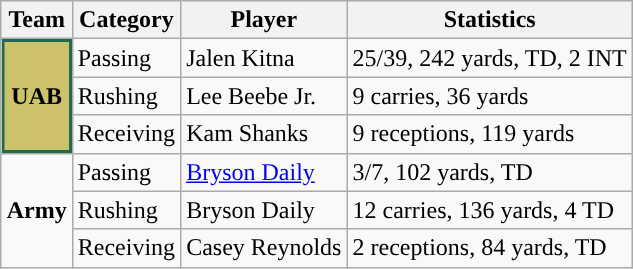<table class="wikitable" style="float: right;">
<tr>
<th>Team</th>
<th>Category</th>
<th>Player</th>
<th>Statistics</th>
</tr>
<tr>
<td rowspan=3 style="background-color:#CDC26C;color:#000000;box-shadow: inset 2px 2px 0 #1E6B52, inset -2px -2px 0 #1E6B52; text-align:center;"><strong>UAB</strong></td>
<td>Passing</td>
<td>Jalen Kitna</td>
<td>25/39, 242 yards, TD, 2 INT</td>
</tr>
<tr>
<td>Rushing</td>
<td>Lee Beebe Jr.</td>
<td>9 carries, 36 yards</td>
</tr>
<tr>
<td>Receiving</td>
<td>Kam Shanks</td>
<td>9 receptions, 119 yards</td>
</tr>
<tr>
<td rowspan=3><strong>Army</strong></td>
<td>Passing</td>
<td><a href='#'>Bryson Daily</a></td>
<td>3/7, 102 yards, TD</td>
</tr>
<tr>
<td>Rushing</td>
<td>Bryson Daily</td>
<td>12 carries, 136 yards, 4 TD</td>
</tr>
<tr>
<td>Receiving</td>
<td>Casey Reynolds</td>
<td>2 receptions, 84 yards, TD</td>
</tr>
</table>
